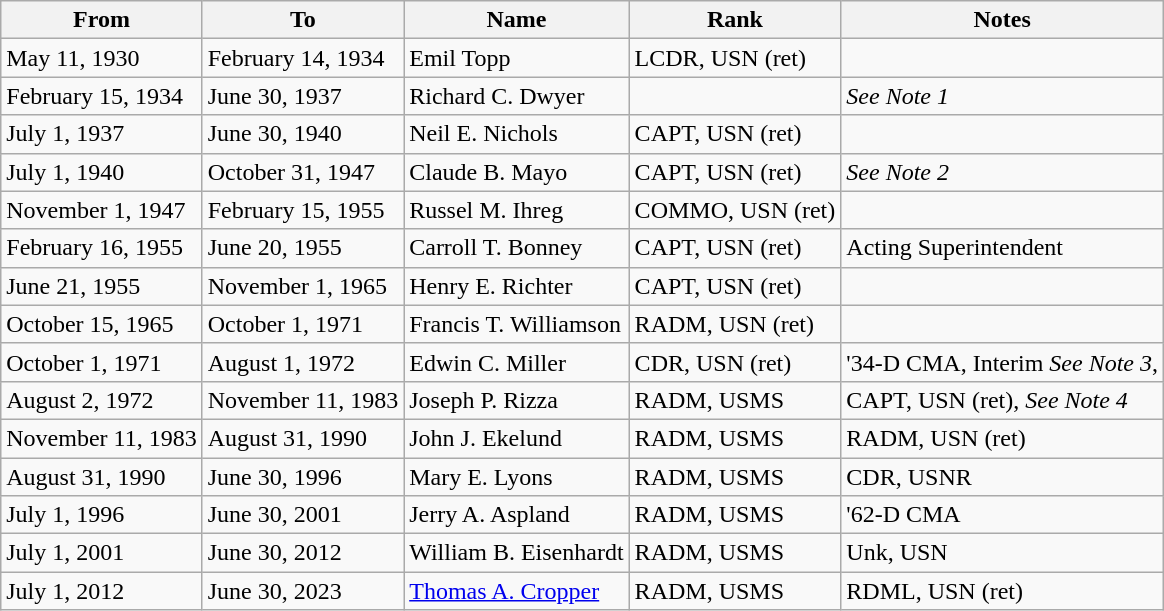<table class="wikitable non-sortable">
<tr>
<th>From</th>
<th>To</th>
<th>Name</th>
<th>Rank</th>
<th>Notes</th>
</tr>
<tr>
<td>May 11, 1930</td>
<td>February 14, 1934</td>
<td>Emil Topp</td>
<td>LCDR, USN (ret)</td>
<td></td>
</tr>
<tr>
<td>February 15, 1934</td>
<td>June 30, 1937</td>
<td>Richard C. Dwyer</td>
<td></td>
<td><em>See Note 1</em></td>
</tr>
<tr>
<td>July 1, 1937</td>
<td>June 30, 1940</td>
<td>Neil E. Nichols</td>
<td>CAPT, USN (ret)</td>
<td></td>
</tr>
<tr>
<td>July 1, 1940</td>
<td>October 31, 1947</td>
<td>Claude B. Mayo</td>
<td>CAPT, USN (ret)</td>
<td><em>See Note 2</em></td>
</tr>
<tr>
<td>November 1, 1947</td>
<td>February 15, 1955</td>
<td>Russel M. Ihreg</td>
<td>COMMO, USN (ret)</td>
<td></td>
</tr>
<tr>
<td>February 16, 1955</td>
<td>June 20, 1955</td>
<td>Carroll T. Bonney</td>
<td>CAPT, USN (ret)</td>
<td>Acting Superintendent</td>
</tr>
<tr>
<td>June 21, 1955</td>
<td>November 1, 1965</td>
<td>Henry E. Richter</td>
<td>CAPT, USN (ret)</td>
<td></td>
</tr>
<tr>
<td>October 15, 1965</td>
<td>October 1, 1971</td>
<td>Francis T. Williamson</td>
<td>RADM, USN (ret)</td>
<td></td>
</tr>
<tr>
<td>October 1, 1971</td>
<td>August 1, 1972</td>
<td>Edwin C. Miller</td>
<td>CDR, USN (ret)</td>
<td>'34-D CMA, Interim <em>See Note 3</em>,</td>
</tr>
<tr>
<td>August 2, 1972</td>
<td>November 11, 1983</td>
<td>Joseph P. Rizza</td>
<td>RADM, USMS</td>
<td>CAPT, USN (ret), <em>See Note 4</em></td>
</tr>
<tr>
<td>November 11, 1983</td>
<td>August 31, 1990</td>
<td>John J. Ekelund</td>
<td>RADM, USMS</td>
<td>RADM, USN (ret)</td>
</tr>
<tr>
<td>August 31, 1990</td>
<td>June 30, 1996</td>
<td>Mary E. Lyons</td>
<td>RADM, USMS</td>
<td>CDR, USNR</td>
</tr>
<tr>
<td>July 1, 1996</td>
<td>June 30, 2001</td>
<td>Jerry A. Aspland</td>
<td>RADM, USMS</td>
<td>'62-D CMA</td>
</tr>
<tr>
<td>July 1, 2001</td>
<td>June 30, 2012</td>
<td>William B. Eisenhardt</td>
<td>RADM, USMS</td>
<td>Unk, USN</td>
</tr>
<tr>
<td>July 1, 2012</td>
<td>June 30, 2023</td>
<td><a href='#'>Thomas A. Cropper</a></td>
<td>RADM, USMS</td>
<td>RDML, USN (ret)</td>
</tr>
</table>
